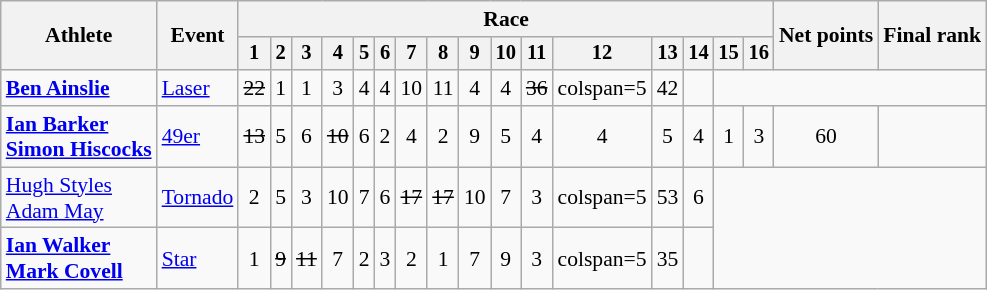<table class="wikitable" style="font-size:90%">
<tr>
<th rowspan="2">Athlete</th>
<th rowspan="2">Event</th>
<th colspan=16>Race</th>
<th rowspan=2>Net points</th>
<th rowspan=2>Final rank</th>
</tr>
<tr style="font-size:95%">
<th>1</th>
<th>2</th>
<th>3</th>
<th>4</th>
<th>5</th>
<th>6</th>
<th>7</th>
<th>8</th>
<th>9</th>
<th>10</th>
<th>11</th>
<th>12</th>
<th>13</th>
<th>14</th>
<th>15</th>
<th>16</th>
</tr>
<tr align=center>
<td align=left><strong><a href='#'>Ben Ainslie</a></strong></td>
<td align=left><a href='#'>Laser</a></td>
<td><s>22</s></td>
<td>1</td>
<td>1</td>
<td>3</td>
<td>4</td>
<td>4</td>
<td>10</td>
<td>11</td>
<td>4</td>
<td>4</td>
<td><s>36</s></td>
<td>colspan=5 </td>
<td>42</td>
<td></td>
</tr>
<tr align=center>
<td align=left><strong><a href='#'>Ian Barker</a><br><a href='#'>Simon Hiscocks</a></strong></td>
<td align=left><a href='#'>49er</a></td>
<td><s>13</s></td>
<td>5</td>
<td>6</td>
<td><s>10</s></td>
<td>6</td>
<td>2</td>
<td>4</td>
<td>2</td>
<td>9</td>
<td>5</td>
<td>4</td>
<td>4</td>
<td>5</td>
<td>4</td>
<td>1</td>
<td>3</td>
<td>60</td>
<td></td>
</tr>
<tr align=center>
<td align=left><a href='#'>Hugh Styles</a><br><a href='#'>Adam May</a></td>
<td align=left><a href='#'>Tornado</a></td>
<td>2</td>
<td>5</td>
<td>3</td>
<td>10</td>
<td>7</td>
<td>6</td>
<td><s>17</s><br><small></small></td>
<td><s>17</s><br><small></small></td>
<td>10</td>
<td>7</td>
<td>3</td>
<td>colspan=5 </td>
<td>53</td>
<td>6</td>
</tr>
<tr align=center>
<td align=left><strong><a href='#'>Ian Walker</a><br><a href='#'>Mark Covell</a></strong></td>
<td align=left><a href='#'>Star</a></td>
<td>1</td>
<td><s>9</s></td>
<td><s>11</s></td>
<td>7</td>
<td>2</td>
<td>3</td>
<td>2</td>
<td>1</td>
<td>7</td>
<td>9</td>
<td>3</td>
<td>colspan=5 </td>
<td>35</td>
<td></td>
</tr>
</table>
